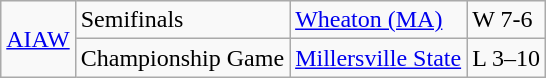<table class="wikitable">
<tr>
<td rowspan="2"><a href='#'>AIAW</a></td>
<td>Semifinals</td>
<td><a href='#'>Wheaton (MA)</a></td>
<td>W 7-6</td>
</tr>
<tr>
<td>Championship Game</td>
<td><a href='#'>Millersville State</a></td>
<td>L 3–10</td>
</tr>
</table>
